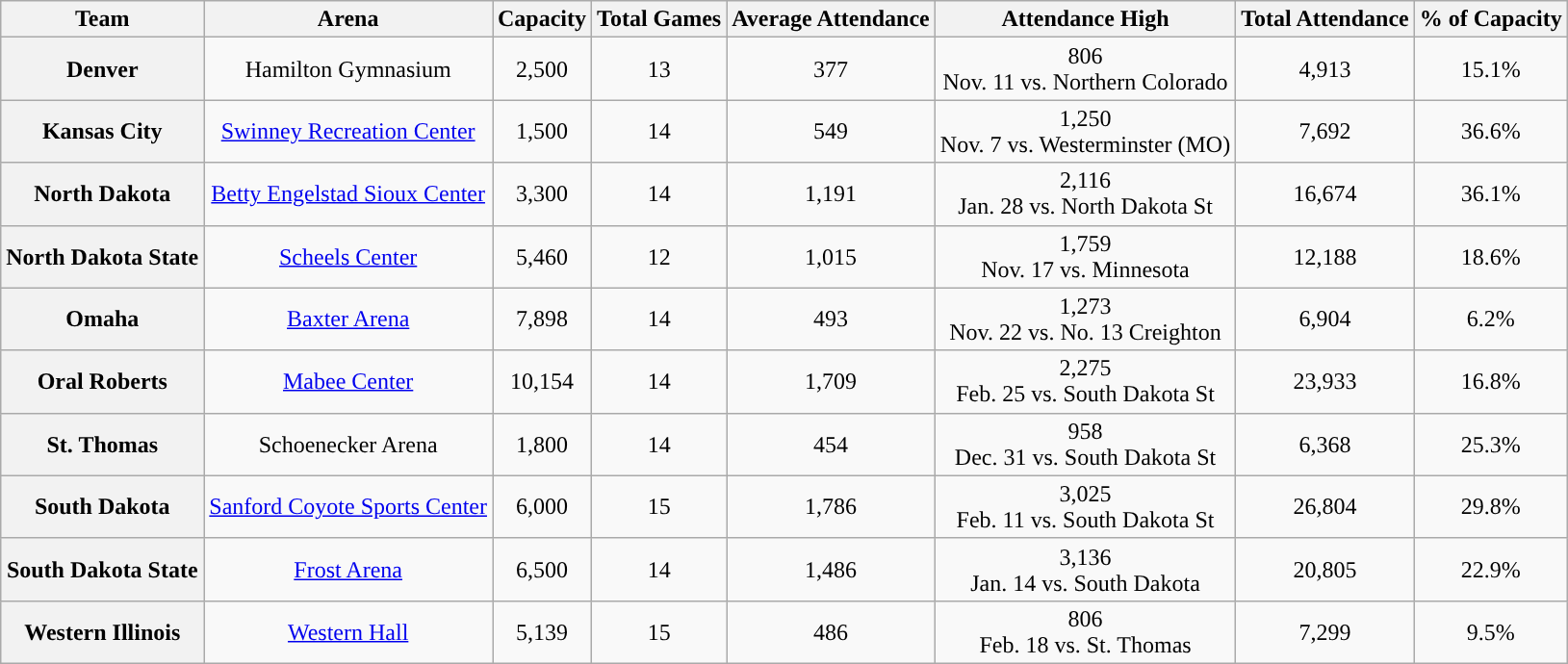<table class="wikitable sortable" style="text-align:center">
<tr>
<th>Team</th>
<th>Arena</th>
<th>Capacity</th>
<th>Total Games</th>
<th>Average Attendance</th>
<th>Attendance High</th>
<th>Total Attendance</th>
<th>% of Capacity</th>
</tr>
<tr>
<th>Denver</th>
<td>Hamilton Gymnasium</td>
<td>2,500</td>
<td>13</td>
<td>377</td>
<td>806<br>Nov. 11 vs. Northern Colorado</td>
<td>4,913</td>
<td>15.1%</td>
</tr>
<tr>
<th>Kansas City</th>
<td><a href='#'>Swinney Recreation Center</a></td>
<td>1,500</td>
<td>14</td>
<td>549</td>
<td>1,250<br>Nov. 7 vs. Westerminster (MO)</td>
<td>7,692</td>
<td>36.6%</td>
</tr>
<tr>
<th>North Dakota</th>
<td><a href='#'>Betty Engelstad Sioux Center</a></td>
<td>3,300</td>
<td>14</td>
<td>1,191</td>
<td>2,116<br>Jan. 28 vs. North Dakota St</td>
<td>16,674</td>
<td>36.1%</td>
</tr>
<tr>
<th>North Dakota State</th>
<td><a href='#'>Scheels Center</a></td>
<td>5,460</td>
<td>12</td>
<td>1,015</td>
<td>1,759<br>Nov. 17 vs. Minnesota</td>
<td>12,188</td>
<td>18.6%</td>
</tr>
<tr>
<th>Omaha</th>
<td><a href='#'>Baxter Arena</a></td>
<td>7,898</td>
<td>14</td>
<td>493</td>
<td>1,273<br>Nov. 22 vs. No. 13 Creighton</td>
<td>6,904</td>
<td>6.2%</td>
</tr>
<tr>
<th>Oral Roberts</th>
<td><a href='#'>Mabee Center</a></td>
<td>10,154</td>
<td>14</td>
<td>1,709</td>
<td>2,275<br>Feb. 25 vs. South Dakota St</td>
<td>23,933</td>
<td>16.8%</td>
</tr>
<tr>
<th>St. Thomas</th>
<td>Schoenecker Arena</td>
<td>1,800</td>
<td>14</td>
<td>454</td>
<td>958<br>Dec. 31 vs. South Dakota St</td>
<td>6,368</td>
<td>25.3%</td>
</tr>
<tr>
<th>South Dakota</th>
<td><a href='#'>Sanford Coyote Sports Center</a></td>
<td>6,000</td>
<td>15</td>
<td>1,786</td>
<td>3,025<br>Feb. 11 vs. South Dakota St</td>
<td>26,804</td>
<td>29.8%</td>
</tr>
<tr>
<th>South Dakota State</th>
<td><a href='#'>Frost Arena</a></td>
<td>6,500</td>
<td>14</td>
<td>1,486</td>
<td>3,136<br>Jan. 14 vs. South Dakota</td>
<td>20,805</td>
<td>22.9%</td>
</tr>
<tr>
<th>Western Illinois</th>
<td><a href='#'>Western Hall</a></td>
<td>5,139</td>
<td>15</td>
<td>486</td>
<td>806<br>Feb. 18 vs. St. Thomas</td>
<td>7,299</td>
<td>9.5%</td>
</tr>
</table>
